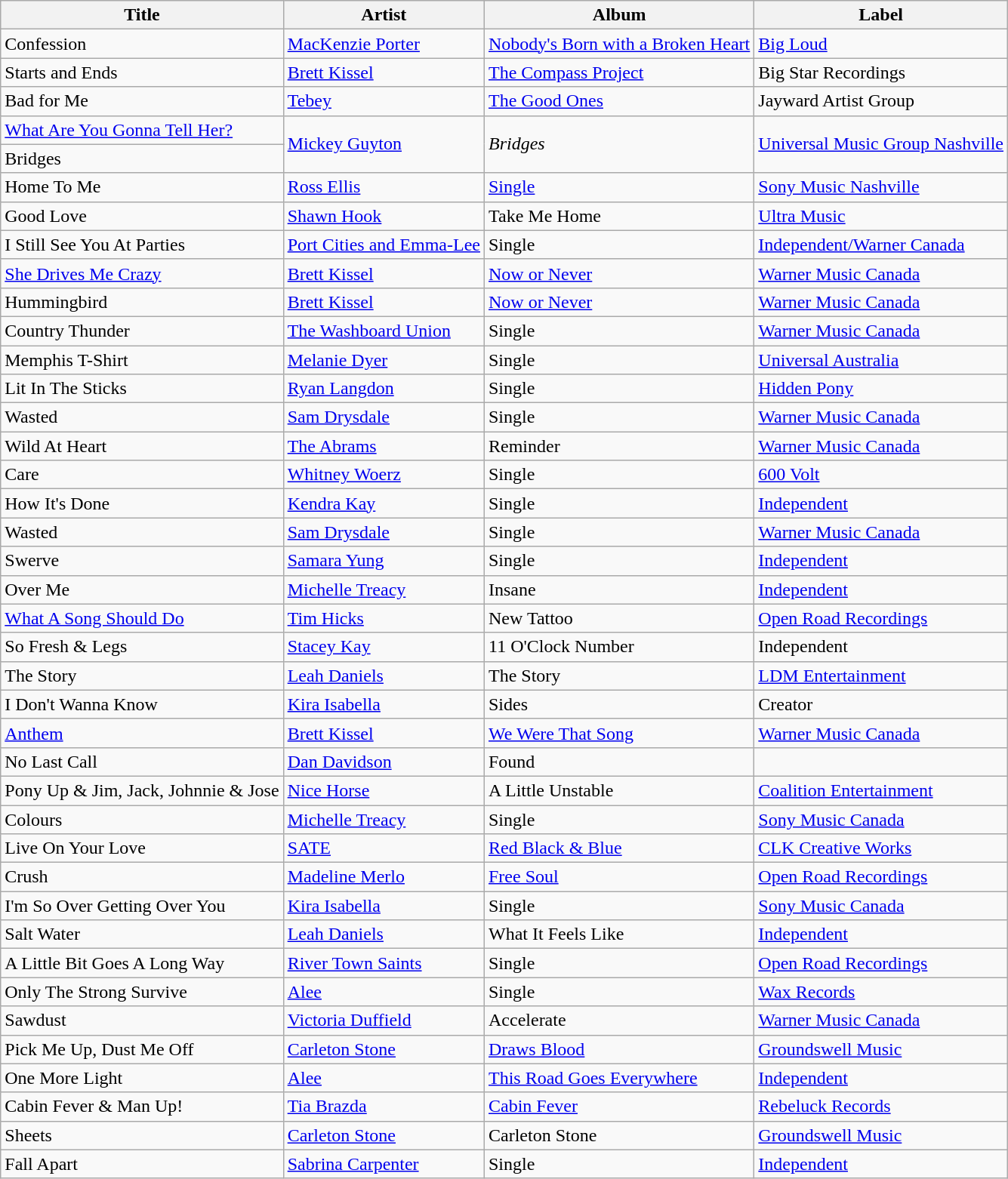<table class="wikitable">
<tr>
<th>Title</th>
<th>Artist</th>
<th>Album</th>
<th>Label</th>
</tr>
<tr>
<td>Confession</td>
<td><a href='#'>MacKenzie Porter</a></td>
<td><a href='#'>Nobody's Born with a Broken Heart</a></td>
<td><a href='#'>Big Loud</a></td>
</tr>
<tr>
<td>Starts and Ends</td>
<td><a href='#'>Brett Kissel</a></td>
<td><a href='#'>The Compass Project</a></td>
<td>Big Star Recordings</td>
</tr>
<tr>
<td>Bad for Me</td>
<td><a href='#'>Tebey</a></td>
<td><a href='#'>The Good Ones</a></td>
<td>Jayward Artist Group</td>
</tr>
<tr>
<td><a href='#'>What Are You Gonna Tell Her?</a></td>
<td rowspan=2><a href='#'>Mickey Guyton</a></td>
<td rowspan=2><em>Bridges</em></td>
<td rowspan=2><a href='#'>Universal Music Group Nashville</a></td>
</tr>
<tr>
<td>Bridges</td>
</tr>
<tr>
<td>Home To Me</td>
<td><a href='#'>Ross Ellis</a></td>
<td><a href='#'>Single</a></td>
<td><a href='#'>Sony Music Nashville</a></td>
</tr>
<tr>
<td>Good Love</td>
<td><a href='#'>Shawn Hook</a></td>
<td>Take Me Home</td>
<td><a href='#'>Ultra Music</a></td>
</tr>
<tr>
<td>I Still See You At Parties</td>
<td><a href='#'>Port Cities and Emma-Lee</a></td>
<td>Single</td>
<td><a href='#'>Independent/Warner Canada</a></td>
</tr>
<tr>
<td><a href='#'>She Drives Me Crazy</a></td>
<td><a href='#'>Brett Kissel</a></td>
<td><a href='#'>Now or Never</a></td>
<td><a href='#'>Warner Music Canada</a></td>
</tr>
<tr>
<td>Hummingbird</td>
<td><a href='#'>Brett Kissel</a></td>
<td><a href='#'>Now or Never</a></td>
<td><a href='#'>Warner Music Canada</a></td>
</tr>
<tr>
<td>Country Thunder</td>
<td><a href='#'>The Washboard Union</a></td>
<td>Single</td>
<td><a href='#'>Warner Music Canada</a></td>
</tr>
<tr>
<td>Memphis T-Shirt</td>
<td><a href='#'>Melanie Dyer</a></td>
<td>Single</td>
<td><a href='#'>Universal Australia</a></td>
</tr>
<tr>
<td>Lit In The Sticks</td>
<td><a href='#'>Ryan Langdon</a></td>
<td>Single</td>
<td><a href='#'>Hidden Pony</a></td>
</tr>
<tr>
<td>Wasted</td>
<td><a href='#'>Sam Drysdale</a></td>
<td>Single</td>
<td><a href='#'>Warner Music Canada</a></td>
</tr>
<tr>
<td>Wild At Heart</td>
<td><a href='#'>The Abrams</a></td>
<td>Reminder</td>
<td><a href='#'>Warner Music Canada</a></td>
</tr>
<tr>
<td>Care</td>
<td><a href='#'>Whitney Woerz</a></td>
<td>Single</td>
<td><a href='#'>600 Volt</a></td>
</tr>
<tr>
<td>How It's Done</td>
<td><a href='#'>Kendra Kay</a></td>
<td>Single</td>
<td><a href='#'>Independent</a></td>
</tr>
<tr>
<td>Wasted</td>
<td><a href='#'>Sam Drysdale</a></td>
<td>Single</td>
<td><a href='#'>Warner Music Canada</a></td>
</tr>
<tr>
<td>Swerve</td>
<td><a href='#'>Samara Yung</a></td>
<td>Single</td>
<td><a href='#'>Independent</a></td>
</tr>
<tr>
<td>Over Me</td>
<td><a href='#'>Michelle Treacy</a></td>
<td>Insane</td>
<td><a href='#'>Independent</a></td>
</tr>
<tr>
<td><a href='#'>What A Song Should Do</a></td>
<td><a href='#'>Tim Hicks</a></td>
<td>New Tattoo</td>
<td><a href='#'>Open Road Recordings</a></td>
</tr>
<tr>
<td>So Fresh & Legs</td>
<td><a href='#'>Stacey Kay</a></td>
<td>11 O'Clock Number</td>
<td>Independent</td>
</tr>
<tr>
<td>The Story</td>
<td><a href='#'>Leah Daniels</a></td>
<td>The Story</td>
<td><a href='#'>LDM Entertainment</a></td>
</tr>
<tr>
<td>I Don't Wanna Know</td>
<td><a href='#'>Kira Isabella</a></td>
<td>Sides</td>
<td>Creator</td>
</tr>
<tr>
<td><a href='#'>Anthem</a></td>
<td><a href='#'>Brett Kissel</a></td>
<td><a href='#'>We Were That Song</a></td>
<td><a href='#'>Warner Music Canada</a></td>
</tr>
<tr>
<td>No Last Call</td>
<td><a href='#'>Dan Davidson</a></td>
<td>Found</td>
<td></td>
</tr>
<tr>
<td>Pony Up & Jim, Jack, Johnnie & Jose</td>
<td><a href='#'>Nice Horse</a></td>
<td>A Little Unstable</td>
<td><a href='#'>Coalition Entertainment</a></td>
</tr>
<tr>
<td>Colours</td>
<td><a href='#'>Michelle Treacy</a></td>
<td>Single</td>
<td><a href='#'>Sony Music Canada</a></td>
</tr>
<tr>
<td>Live On Your Love</td>
<td><a href='#'>SATE</a></td>
<td><a href='#'>Red Black & Blue</a></td>
<td><a href='#'>CLK Creative Works</a></td>
</tr>
<tr>
<td>Crush</td>
<td><a href='#'>Madeline Merlo</a></td>
<td><a href='#'>Free Soul</a></td>
<td><a href='#'>Open Road Recordings</a></td>
</tr>
<tr>
<td>I'm So Over Getting Over You</td>
<td><a href='#'>Kira Isabella</a></td>
<td>Single</td>
<td><a href='#'>Sony Music Canada</a></td>
</tr>
<tr>
<td>Salt Water</td>
<td><a href='#'>Leah Daniels</a></td>
<td>What It Feels Like</td>
<td><a href='#'>Independent</a></td>
</tr>
<tr>
<td>A Little Bit Goes A Long Way</td>
<td><a href='#'>River Town Saints</a></td>
<td>Single</td>
<td><a href='#'>Open Road Recordings</a></td>
</tr>
<tr>
<td>Only The Strong Survive</td>
<td><a href='#'>Alee</a></td>
<td>Single</td>
<td><a href='#'>Wax Records</a></td>
</tr>
<tr>
<td>Sawdust</td>
<td><a href='#'>Victoria Duffield</a></td>
<td>Accelerate</td>
<td><a href='#'>Warner Music Canada</a></td>
</tr>
<tr>
<td>Pick Me Up, Dust Me Off</td>
<td><a href='#'>Carleton Stone</a></td>
<td><a href='#'>Draws Blood</a></td>
<td><a href='#'>Groundswell Music</a></td>
</tr>
<tr>
<td>One More Light</td>
<td><a href='#'>Alee</a></td>
<td><a href='#'>This Road Goes Everywhere</a></td>
<td><a href='#'>Independent</a></td>
</tr>
<tr>
<td>Cabin Fever & Man Up!</td>
<td><a href='#'>Tia Brazda</a></td>
<td><a href='#'>Cabin Fever</a></td>
<td><a href='#'>Rebeluck Records</a></td>
</tr>
<tr>
<td>Sheets</td>
<td><a href='#'>Carleton Stone</a></td>
<td>Carleton Stone</td>
<td><a href='#'>Groundswell Music</a></td>
</tr>
<tr>
<td>Fall Apart</td>
<td><a href='#'>Sabrina Carpenter</a></td>
<td>Single</td>
<td><a href='#'>Independent</a></td>
</tr>
</table>
